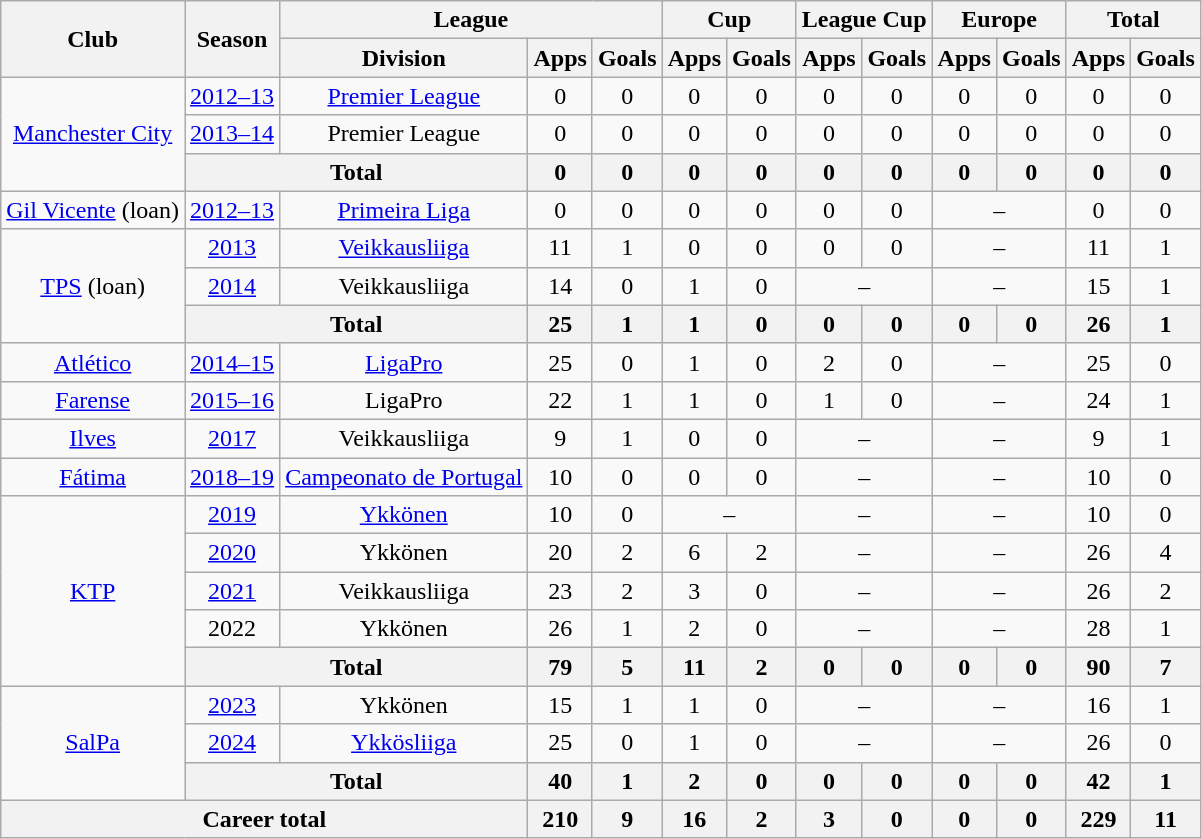<table class="wikitable" style="text-align: center;">
<tr>
<th rowspan="2">Club</th>
<th rowspan="2">Season</th>
<th colspan="3">League</th>
<th colspan="2">Cup</th>
<th colspan="2">League Cup</th>
<th colspan="2">Europe</th>
<th colspan="2">Total</th>
</tr>
<tr>
<th>Division</th>
<th>Apps</th>
<th>Goals</th>
<th>Apps</th>
<th>Goals</th>
<th>Apps</th>
<th>Goals</th>
<th>Apps</th>
<th>Goals</th>
<th>Apps</th>
<th>Goals</th>
</tr>
<tr>
<td rowspan="3" valign="center"><a href='#'>Manchester City</a></td>
<td><a href='#'>2012–13</a></td>
<td><a href='#'>Premier League</a></td>
<td>0</td>
<td>0</td>
<td>0</td>
<td>0</td>
<td>0</td>
<td>0</td>
<td>0</td>
<td>0</td>
<td>0</td>
<td>0</td>
</tr>
<tr>
<td><a href='#'>2013–14</a></td>
<td>Premier League</td>
<td>0</td>
<td>0</td>
<td>0</td>
<td>0</td>
<td>0</td>
<td>0</td>
<td>0</td>
<td>0</td>
<td>0</td>
<td>0</td>
</tr>
<tr>
<th colspan=2>Total</th>
<th>0</th>
<th>0</th>
<th>0</th>
<th>0</th>
<th>0</th>
<th>0</th>
<th>0</th>
<th>0</th>
<th>0</th>
<th>0</th>
</tr>
<tr>
<td rowspan="1" valign="center"><a href='#'>Gil Vicente</a> (loan)</td>
<td><a href='#'>2012–13</a></td>
<td><a href='#'>Primeira Liga</a></td>
<td>0</td>
<td>0</td>
<td>0</td>
<td>0</td>
<td>0</td>
<td>0</td>
<td colspan=2>–</td>
<td>0</td>
<td>0</td>
</tr>
<tr>
<td rowspan="3" valign="center"><a href='#'>TPS</a> (loan)</td>
<td><a href='#'>2013</a></td>
<td><a href='#'>Veikkausliiga</a></td>
<td>11</td>
<td>1</td>
<td>0</td>
<td>0</td>
<td>0</td>
<td>0</td>
<td colspan=2>–</td>
<td>11</td>
<td>1</td>
</tr>
<tr>
<td><a href='#'>2014</a></td>
<td>Veikkausliiga</td>
<td>14</td>
<td>0</td>
<td>1</td>
<td>0</td>
<td colspan=2>–</td>
<td colspan=2>–</td>
<td>15</td>
<td>1</td>
</tr>
<tr>
<th colspan=2>Total</th>
<th>25</th>
<th>1</th>
<th>1</th>
<th>0</th>
<th>0</th>
<th>0</th>
<th>0</th>
<th>0</th>
<th>26</th>
<th>1</th>
</tr>
<tr>
<td><a href='#'>Atlético</a></td>
<td><a href='#'>2014–15</a></td>
<td><a href='#'>LigaPro</a></td>
<td>25</td>
<td>0</td>
<td>1</td>
<td>0</td>
<td>2</td>
<td>0</td>
<td colspan=2>–</td>
<td>25</td>
<td>0</td>
</tr>
<tr>
<td><a href='#'>Farense</a></td>
<td><a href='#'>2015–16</a></td>
<td>LigaPro</td>
<td>22</td>
<td>1</td>
<td>1</td>
<td>0</td>
<td>1</td>
<td>0</td>
<td colspan=2>–</td>
<td>24</td>
<td>1</td>
</tr>
<tr>
<td><a href='#'>Ilves</a></td>
<td><a href='#'>2017</a></td>
<td>Veikkausliiga</td>
<td>9</td>
<td>1</td>
<td>0</td>
<td>0</td>
<td colspan=2>–</td>
<td colspan=2>–</td>
<td>9</td>
<td>1</td>
</tr>
<tr>
<td><a href='#'>Fátima</a></td>
<td><a href='#'>2018–19</a></td>
<td><a href='#'>Campeonato de Portugal</a></td>
<td>10</td>
<td>0</td>
<td>0</td>
<td>0</td>
<td colspan=2>–</td>
<td colspan=2>–</td>
<td>10</td>
<td>0</td>
</tr>
<tr>
<td rowspan=5><a href='#'>KTP</a></td>
<td><a href='#'>2019</a></td>
<td><a href='#'>Ykkönen</a></td>
<td>10</td>
<td>0</td>
<td colspan=2>–</td>
<td colspan=2>–</td>
<td colspan=2>–</td>
<td>10</td>
<td>0</td>
</tr>
<tr>
<td><a href='#'>2020</a></td>
<td>Ykkönen</td>
<td>20</td>
<td>2</td>
<td>6</td>
<td>2</td>
<td colspan=2>–</td>
<td colspan=2>–</td>
<td>26</td>
<td>4</td>
</tr>
<tr>
<td><a href='#'>2021</a></td>
<td>Veikkausliiga</td>
<td>23</td>
<td>2</td>
<td>3</td>
<td>0</td>
<td colspan=2>–</td>
<td colspan=2>–</td>
<td>26</td>
<td>2</td>
</tr>
<tr>
<td>2022</td>
<td>Ykkönen</td>
<td>26</td>
<td>1</td>
<td>2</td>
<td>0</td>
<td colspan=2>–</td>
<td colspan=2>–</td>
<td>28</td>
<td>1</td>
</tr>
<tr>
<th colspan=2>Total</th>
<th>79</th>
<th>5</th>
<th>11</th>
<th>2</th>
<th>0</th>
<th>0</th>
<th>0</th>
<th>0</th>
<th>90</th>
<th>7</th>
</tr>
<tr>
<td rowspan=3><a href='#'>SalPa</a></td>
<td><a href='#'>2023</a></td>
<td>Ykkönen</td>
<td>15</td>
<td>1</td>
<td>1</td>
<td>0</td>
<td colspan=2>–</td>
<td colspan=2>–</td>
<td>16</td>
<td>1</td>
</tr>
<tr>
<td><a href='#'>2024</a></td>
<td><a href='#'>Ykkösliiga</a></td>
<td>25</td>
<td>0</td>
<td>1</td>
<td>0</td>
<td colspan=2>–</td>
<td colspan=2>–</td>
<td>26</td>
<td>0</td>
</tr>
<tr>
<th colspan=2>Total</th>
<th>40</th>
<th>1</th>
<th>2</th>
<th>0</th>
<th>0</th>
<th>0</th>
<th>0</th>
<th>0</th>
<th>42</th>
<th>1</th>
</tr>
<tr>
<th colspan="3">Career total</th>
<th>210</th>
<th>9</th>
<th>16</th>
<th>2</th>
<th>3</th>
<th>0</th>
<th>0</th>
<th>0</th>
<th>229</th>
<th>11</th>
</tr>
</table>
